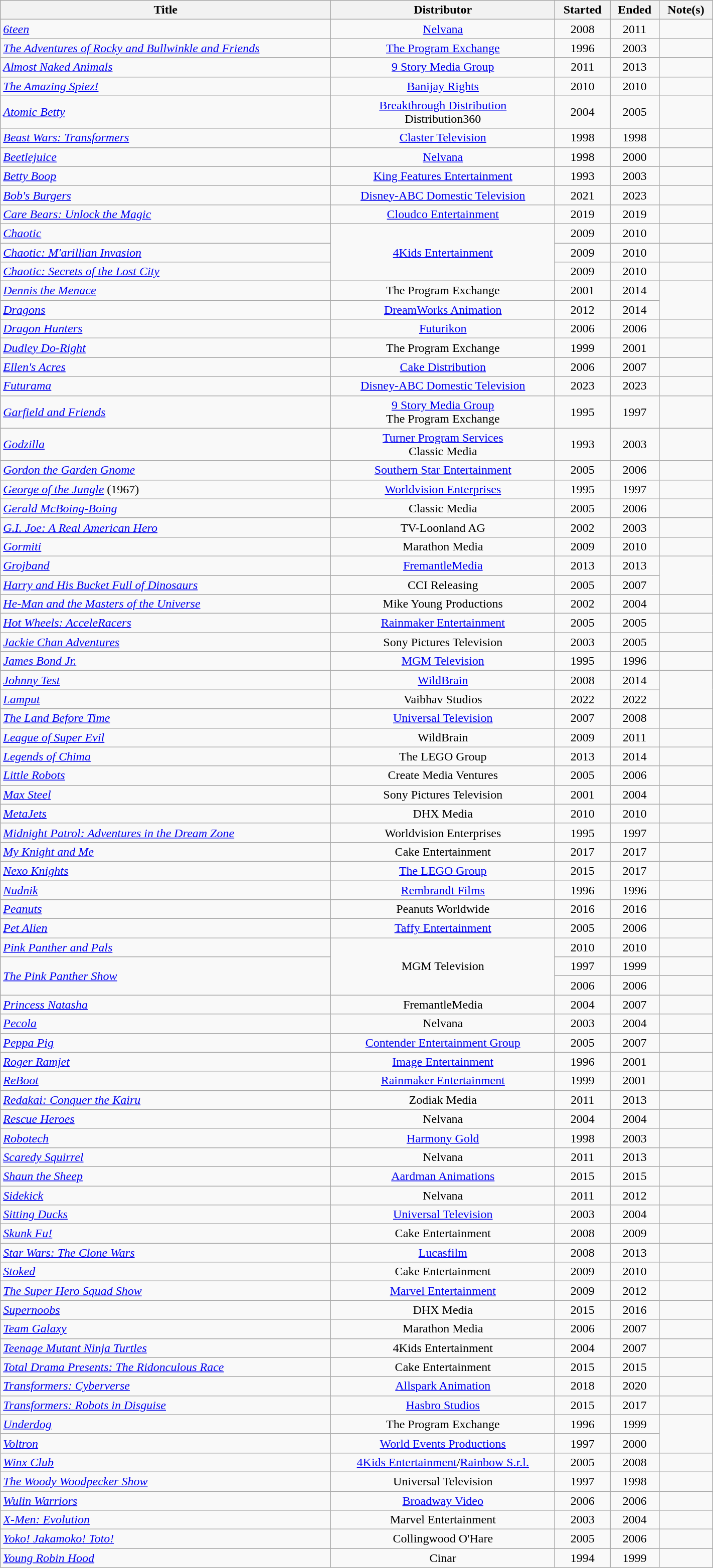<table class="wikitable plainrowheaders sortable" style="width:75%;text-align:center;">
<tr>
<th>Title</th>
<th>Distributor</th>
<th>Started</th>
<th>Ended</th>
<th class="unsortable">Note(s)</th>
</tr>
<tr>
<td scope="row" style="text-align:left;"><em><a href='#'>6teen</a></em></td>
<td><a href='#'>Nelvana</a></td>
<td>2008</td>
<td>2011</td>
<td></td>
</tr>
<tr>
<td scope="row" style="text-align:left;"><em><a href='#'>The Adventures of Rocky and Bullwinkle and Friends</a></em></td>
<td><a href='#'>The Program Exchange</a></td>
<td>1996</td>
<td>2003</td>
<td></td>
</tr>
<tr>
<td scope="row" style="text-align:left;"><em><a href='#'>Almost Naked Animals</a></em></td>
<td><a href='#'>9 Story Media Group</a></td>
<td>2011</td>
<td>2013</td>
<td></td>
</tr>
<tr>
<td scope="row" style="text-align:left;"><em><a href='#'>The Amazing Spiez!</a></em></td>
<td><a href='#'>Banijay Rights</a></td>
<td>2010</td>
<td>2010</td>
<td></td>
</tr>
<tr>
<td scope="row" style="text-align:left;"><em><a href='#'>Atomic Betty</a></em></td>
<td><a href='#'>Breakthrough Distribution</a><br>Distribution360</td>
<td>2004</td>
<td>2005</td>
<td></td>
</tr>
<tr>
<td scope="row" style="text-align:left;"><em><a href='#'>Beast Wars: Transformers</a></em></td>
<td><a href='#'>Claster Television</a></td>
<td>1998</td>
<td>1998</td>
<td></td>
</tr>
<tr>
<td scope="row" style="text-align:left;"><em><a href='#'>Beetlejuice</a></em></td>
<td><a href='#'>Nelvana</a></td>
<td>1998</td>
<td>2000</td>
<td></td>
</tr>
<tr>
<td scope="row" style="text-align:left;"><em><a href='#'>Betty Boop</a></em></td>
<td><a href='#'>King Features Entertainment</a></td>
<td>1993</td>
<td>2003</td>
<td></td>
</tr>
<tr>
<td scope="row" style="text-align:left;"><em><a href='#'>Bob's Burgers</a></em></td>
<td><a href='#'>Disney-ABC Domestic Television</a></td>
<td>2021</td>
<td>2023</td>
<td></td>
</tr>
<tr>
<td scope="row" style="text-align:left;"><em><a href='#'>Care Bears: Unlock the Magic</a></em></td>
<td><a href='#'>Cloudco Entertainment</a></td>
<td>2019</td>
<td>2019</td>
<td></td>
</tr>
<tr>
<td scope="row" style="text-align:left;"><em><a href='#'>Chaotic</a></em></td>
<td rowspan="3"><a href='#'>4Kids Entertainment</a></td>
<td>2009</td>
<td>2010</td>
<td></td>
</tr>
<tr>
<td scope="row" style="text-align:left;"><em><a href='#'>Chaotic: M'arillian Invasion</a></em></td>
<td>2009</td>
<td>2010</td>
<td></td>
</tr>
<tr>
<td scope="row" style="text-align:left;"><em><a href='#'>Chaotic: Secrets of the Lost City</a></em></td>
<td>2009</td>
<td>2010</td>
<td></td>
</tr>
<tr>
<td scope="row" style="text-align:left;"><em><a href='#'>Dennis the Menace</a></em></td>
<td>The Program Exchange</td>
<td>2001</td>
<td>2014</td>
<td rowspan="2"></td>
</tr>
<tr>
<td scope="row" style="text-align:left;"><em><a href='#'>Dragons</a></em></td>
<td><a href='#'>DreamWorks Animation</a></td>
<td>2012</td>
<td>2014</td>
</tr>
<tr>
<td scope="row" style="text-align:left;"><em><a href='#'>Dragon Hunters</a></em></td>
<td><a href='#'>Futurikon</a></td>
<td>2006</td>
<td>2006</td>
<td></td>
</tr>
<tr>
<td scope="row" style="text-align:left;"><em><a href='#'>Dudley Do-Right</a></em></td>
<td>The Program Exchange</td>
<td>1999</td>
<td>2001</td>
<td></td>
</tr>
<tr>
<td scope="row" style="text-align:left;"><em><a href='#'>Ellen's Acres</a></em></td>
<td><a href='#'>Cake Distribution</a></td>
<td>2006</td>
<td>2007</td>
<td></td>
</tr>
<tr>
<td scope="row" style="text-align:left;"><em><a href='#'>Futurama</a></em></td>
<td><a href='#'>Disney-ABC Domestic Television</a></td>
<td>2023</td>
<td>2023</td>
<td></td>
</tr>
<tr>
<td scope="row" style="text-align:left;"><em><a href='#'>Garfield and Friends</a></em></td>
<td><a href='#'>9 Story Media Group</a><br>The Program Exchange</td>
<td>1995</td>
<td>1997</td>
<td></td>
</tr>
<tr>
<td scope="row" style="text-align:left;"><em><a href='#'>Godzilla</a></em></td>
<td><a href='#'>Turner Program Services</a><br>Classic Media</td>
<td>1993</td>
<td>2003</td>
<td></td>
</tr>
<tr>
<td scope="row" style="text-align:left;"><em><a href='#'>Gordon the Garden Gnome</a></em></td>
<td><a href='#'>Southern Star Entertainment</a></td>
<td>2005</td>
<td>2006</td>
<td></td>
</tr>
<tr>
<td scope="row" style="text-align:left;"><em><a href='#'>George of the Jungle</a></em> (1967)</td>
<td><a href='#'>Worldvision Enterprises</a></td>
<td>1995</td>
<td>1997</td>
<td></td>
</tr>
<tr>
<td scope="row" style="text-align:left;"><em><a href='#'>Gerald McBoing-Boing</a></em></td>
<td>Classic Media</td>
<td>2005</td>
<td>2006</td>
<td></td>
</tr>
<tr>
<td scope="row" style="text-align:left;"><em><a href='#'>G.I. Joe: A Real American Hero</a></em></td>
<td>TV-Loonland AG</td>
<td>2002</td>
<td>2003</td>
<td></td>
</tr>
<tr>
<td scope="row" style="text-align:left;"><em><a href='#'>Gormiti</a></em></td>
<td>Marathon Media</td>
<td>2009</td>
<td>2010</td>
<td></td>
</tr>
<tr>
<td scope="row" style="text-align:left;"><em><a href='#'>Grojband</a></em></td>
<td><a href='#'>FremantleMedia</a></td>
<td>2013</td>
<td>2013</td>
<td rowspan="2"></td>
</tr>
<tr>
<td scope="row" style="text-align:left;"><em><a href='#'>Harry and His Bucket Full of Dinosaurs</a></em></td>
<td>CCI Releasing</td>
<td>2005</td>
<td>2007</td>
</tr>
<tr>
<td scope="row" style="text-align:left;"><em><a href='#'>He-Man and the Masters of the Universe</a></em></td>
<td>Mike Young Productions</td>
<td>2002</td>
<td>2004</td>
<td></td>
</tr>
<tr>
<td scope="row" style="text-align:left;"><em><a href='#'>Hot Wheels: AcceleRacers</a></em></td>
<td><a href='#'>Rainmaker Entertainment</a></td>
<td>2005</td>
<td>2005</td>
<td></td>
</tr>
<tr>
<td scope="row" style="text-align:left;"><em><a href='#'>Jackie Chan Adventures</a></em></td>
<td>Sony Pictures Television</td>
<td>2003</td>
<td>2005</td>
<td></td>
</tr>
<tr>
<td scope="row" style="text-align:left;"><em><a href='#'>James Bond Jr.</a></em></td>
<td><a href='#'>MGM Television</a></td>
<td>1995</td>
<td>1996</td>
<td></td>
</tr>
<tr>
<td scope="row" style="text-align:left;"><em><a href='#'>Johnny Test</a></em></td>
<td><a href='#'>WildBrain</a></td>
<td>2008</td>
<td>2014</td>
<td rowspan="2"></td>
</tr>
<tr>
<td scope="row" style="text-align:left;"><em><a href='#'>Lamput</a></em></td>
<td>Vaibhav Studios</td>
<td>2022</td>
<td>2022</td>
</tr>
<tr>
<td scope="row" style="text-align:left;"><em><a href='#'>The Land Before Time</a></em></td>
<td><a href='#'>Universal Television</a></td>
<td>2007</td>
<td>2008</td>
<td></td>
</tr>
<tr>
<td scope="row" style="text-align:left;"><em><a href='#'>League of Super Evil</a></em></td>
<td>WildBrain</td>
<td>2009</td>
<td>2011</td>
<td></td>
</tr>
<tr>
<td scope="row" style="text-align:left;"><em><a href='#'>Legends of Chima</a></em></td>
<td>The LEGO Group</td>
<td>2013</td>
<td>2014</td>
<td></td>
</tr>
<tr>
<td scope="row" style="text-align:left;"><em><a href='#'>Little Robots</a></em></td>
<td>Create Media Ventures</td>
<td>2005</td>
<td>2006</td>
<td></td>
</tr>
<tr>
<td scope="row" style="text-align:left;"><em><a href='#'>Max Steel</a></em></td>
<td>Sony Pictures Television</td>
<td>2001</td>
<td>2004</td>
<td></td>
</tr>
<tr>
<td scope="row" style="text-align:left;"><em><a href='#'>MetaJets</a></em></td>
<td>DHX Media</td>
<td>2010</td>
<td>2010</td>
<td></td>
</tr>
<tr>
<td scope="row" style="text-align:left;"><em><a href='#'>Midnight Patrol: Adventures in the Dream Zone</a></em></td>
<td>Worldvision Enterprises</td>
<td>1995</td>
<td>1997</td>
<td></td>
</tr>
<tr>
<td scope="row" style="text-align:left;"><em><a href='#'>My Knight and Me</a></em></td>
<td>Cake Entertainment</td>
<td>2017</td>
<td>2017</td>
<td></td>
</tr>
<tr>
<td scope="row" style="text-align:left;"><em><a href='#'>Nexo Knights</a></em></td>
<td><a href='#'>The LEGO Group</a></td>
<td>2015</td>
<td>2017</td>
<td></td>
</tr>
<tr>
<td scope="row" style="text-align:left;"><em><a href='#'>Nudnik</a></em></td>
<td><a href='#'>Rembrandt Films</a></td>
<td>1996</td>
<td>1996</td>
<td></td>
</tr>
<tr>
<td scope="row" style="text-align:left;"><em><a href='#'>Peanuts</a></em></td>
<td>Peanuts Worldwide</td>
<td>2016</td>
<td>2016</td>
<td></td>
</tr>
<tr>
<td scope="row" style="text-align:left;"><em><a href='#'>Pet Alien</a></em></td>
<td><a href='#'>Taffy Entertainment</a></td>
<td>2005</td>
<td>2006</td>
<td></td>
</tr>
<tr>
<td scope="row" style="text-align:left;"><em><a href='#'>Pink Panther and Pals</a></em></td>
<td rowspan="3">MGM Television</td>
<td c>2010</td>
<td>2010</td>
<td></td>
</tr>
<tr>
<td rowspan="2" style="text-align:left;"><em><a href='#'>The Pink Panther Show</a></em></td>
<td>1997</td>
<td>1999</td>
<td></td>
</tr>
<tr>
<td style="text-align:center;">2006</td>
<td>2006</td>
<td></td>
</tr>
<tr>
<td scope="row" style="text-align:left;"><em><a href='#'>Princess Natasha</a></em></td>
<td>FremantleMedia</td>
<td>2004</td>
<td>2007</td>
<td></td>
</tr>
<tr>
<td scope="row" style="text-align:left;"><em><a href='#'>Pecola</a></em></td>
<td>Nelvana</td>
<td>2003</td>
<td>2004</td>
<td></td>
</tr>
<tr>
<td scope="row" style="text-align:left;"><em><a href='#'>Peppa Pig</a></em></td>
<td><a href='#'>Contender Entertainment Group</a></td>
<td>2005</td>
<td>2007</td>
<td></td>
</tr>
<tr>
<td scope="row" style="text-align:left;"><em><a href='#'>Roger Ramjet</a></em></td>
<td><a href='#'>Image Entertainment</a></td>
<td>1996</td>
<td>2001</td>
<td></td>
</tr>
<tr>
<td scope="row" style="text-align:left;"><em><a href='#'>ReBoot</a></em></td>
<td><a href='#'>Rainmaker Entertainment</a></td>
<td>1999</td>
<td>2001</td>
<td></td>
</tr>
<tr>
<td scope="row" style="text-align:left;"><em><a href='#'>Redakai: Conquer the Kairu</a></em></td>
<td>Zodiak Media</td>
<td>2011</td>
<td>2013</td>
<td></td>
</tr>
<tr>
<td scope="row" style="text-align:left;"><em><a href='#'>Rescue Heroes</a></em></td>
<td>Nelvana</td>
<td>2004</td>
<td>2004</td>
<td></td>
</tr>
<tr>
<td scope="row" style="text-align:left;"><em><a href='#'>Robotech</a></em></td>
<td><a href='#'>Harmony Gold</a></td>
<td>1998</td>
<td>2003</td>
<td></td>
</tr>
<tr>
<td scope="row" style="text-align:left;"><em><a href='#'>Scaredy Squirrel</a></em></td>
<td>Nelvana</td>
<td>2011</td>
<td>2013</td>
<td></td>
</tr>
<tr>
<td scope="row" style="text-align:left;"><em><a href='#'>Shaun the Sheep</a></em></td>
<td><a href='#'>Aardman Animations</a></td>
<td>2015</td>
<td>2015</td>
<td></td>
</tr>
<tr>
<td scope="row" style="text-align:left;"><em><a href='#'>Sidekick</a></em></td>
<td>Nelvana</td>
<td>2011</td>
<td>2012</td>
<td></td>
</tr>
<tr>
<td scope="row" style="text-align:left;"><em><a href='#'>Sitting Ducks</a></em></td>
<td><a href='#'>Universal Television</a></td>
<td>2003</td>
<td>2004</td>
<td></td>
</tr>
<tr>
<td scope="row" style="text-align:left;"><em><a href='#'>Skunk Fu!</a></em></td>
<td>Cake Entertainment</td>
<td>2008</td>
<td>2009</td>
<td></td>
</tr>
<tr>
<td scope="row" style="text-align:left;"><em><a href='#'>Star Wars: The Clone Wars</a></em></td>
<td><a href='#'>Lucasfilm</a></td>
<td>2008</td>
<td>2013</td>
<td></td>
</tr>
<tr>
<td scope="row" style="text-align:left;"><em><a href='#'>Stoked</a></em></td>
<td>Cake Entertainment</td>
<td>2009</td>
<td>2010</td>
<td></td>
</tr>
<tr>
<td scope="row" style="text-align:left;"><em><a href='#'>The Super Hero Squad Show</a></em></td>
<td><a href='#'>Marvel Entertainment</a></td>
<td>2009</td>
<td>2012</td>
<td></td>
</tr>
<tr>
<td scope="row" style="text-align:left;"><em><a href='#'>Supernoobs</a></em></td>
<td>DHX Media</td>
<td>2015</td>
<td>2016</td>
<td></td>
</tr>
<tr>
<td scope="row" style="text-align:left;"><em><a href='#'>Team Galaxy</a></em></td>
<td>Marathon Media</td>
<td>2006</td>
<td>2007</td>
<td></td>
</tr>
<tr>
<td scope="row" style="text-align:left;"><em><a href='#'>Teenage Mutant Ninja Turtles</a></em></td>
<td>4Kids Entertainment</td>
<td>2004</td>
<td>2007</td>
<td></td>
</tr>
<tr>
<td scope="row" style="text-align:left;"><em><a href='#'>Total Drama Presents: The Ridonculous Race</a></em></td>
<td>Cake Entertainment</td>
<td>2015</td>
<td>2015</td>
<td></td>
</tr>
<tr>
<td scope="row" style="text-align:left;"><em><a href='#'>Transformers: Cyberverse</a></em></td>
<td><a href='#'>Allspark Animation</a></td>
<td>2018</td>
<td>2020</td>
<td></td>
</tr>
<tr>
<td scope="row" style="text-align:left;"><em><a href='#'>Transformers: Robots in Disguise</a></em></td>
<td><a href='#'>Hasbro Studios</a></td>
<td>2015</td>
<td>2017</td>
<td></td>
</tr>
<tr>
<td scope="row" style="text-align:left;"><em><a href='#'>Underdog</a></em></td>
<td>The Program Exchange</td>
<td>1996</td>
<td>1999</td>
<td rowspan="2"></td>
</tr>
<tr>
<td scope="row" style="text-align:left;"><em><a href='#'>Voltron</a></em></td>
<td><a href='#'>World Events Productions</a></td>
<td>1997</td>
<td>2000</td>
</tr>
<tr>
<td scope="row" style="text-align:left;"><em><a href='#'>Winx Club</a></em></td>
<td><a href='#'>4Kids Entertainment</a>/<a href='#'>Rainbow S.r.l.</a></td>
<td>2005</td>
<td>2008</td>
<td></td>
</tr>
<tr>
<td scope="row" style="text-align:left;"><em><a href='#'>The Woody Woodpecker Show</a></em></td>
<td>Universal Television</td>
<td>1997</td>
<td>1998</td>
<td></td>
</tr>
<tr>
<td scope="row" style="text-align:left;"><em><a href='#'>Wulin Warriors</a></em></td>
<td><a href='#'>Broadway Video</a></td>
<td>2006</td>
<td>2006</td>
<td></td>
</tr>
<tr>
<td scope="row" style="text-align:left;"><em><a href='#'>X-Men: Evolution</a></em></td>
<td>Marvel Entertainment</td>
<td>2003</td>
<td>2004</td>
<td></td>
</tr>
<tr>
<td scope="row" style="text-align:left;"><em><a href='#'>Yoko! Jakamoko! Toto!</a></em></td>
<td>Collingwood O'Hare</td>
<td>2005</td>
<td>2006</td>
<td></td>
</tr>
<tr>
<td scope="row" style="text-align:left;"><em><a href='#'>Young Robin Hood</a></em></td>
<td>Cinar</td>
<td>1994</td>
<td>1999</td>
<td></td>
</tr>
</table>
